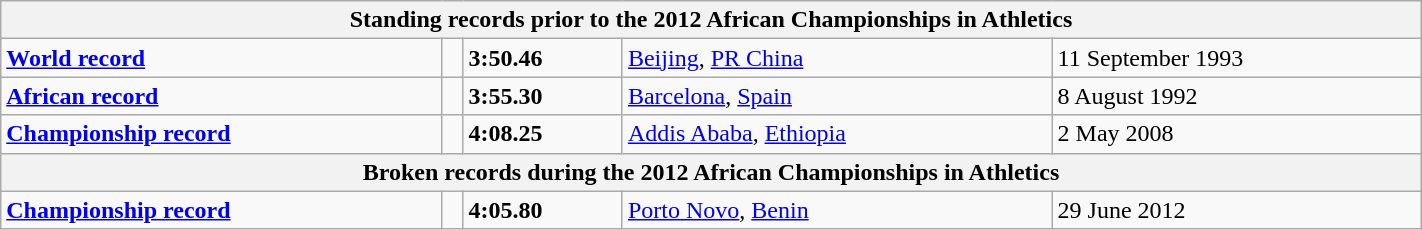<table class="wikitable" width=75%>
<tr>
<th colspan="5">Standing records prior to the 2012 African Championships in Athletics</th>
</tr>
<tr>
<td><strong><a href='#'>World record</a></strong></td>
<td></td>
<td><strong>3:50.46</strong></td>
<td><a href='#'>Beijing</a>, <a href='#'>PR China</a></td>
<td>11 September 1993</td>
</tr>
<tr>
<td><strong><a href='#'>African record</a></strong></td>
<td></td>
<td><strong>3:55.30</strong></td>
<td><a href='#'>Barcelona</a>, <a href='#'>Spain</a></td>
<td>8 August 1992</td>
</tr>
<tr>
<td><strong><a href='#'>Championship record</a></strong></td>
<td></td>
<td><strong>4:08.25</strong></td>
<td><a href='#'>Addis Ababa</a>, <a href='#'>Ethiopia</a></td>
<td>2 May 2008</td>
</tr>
<tr>
<th colspan="5">Broken records during the 2012 African Championships in Athletics</th>
</tr>
<tr>
<td><strong><a href='#'>Championship record</a></strong></td>
<td></td>
<td><strong>4:05.80</strong></td>
<td><a href='#'>Porto Novo</a>, <a href='#'>Benin</a></td>
<td>29 June 2012</td>
</tr>
</table>
